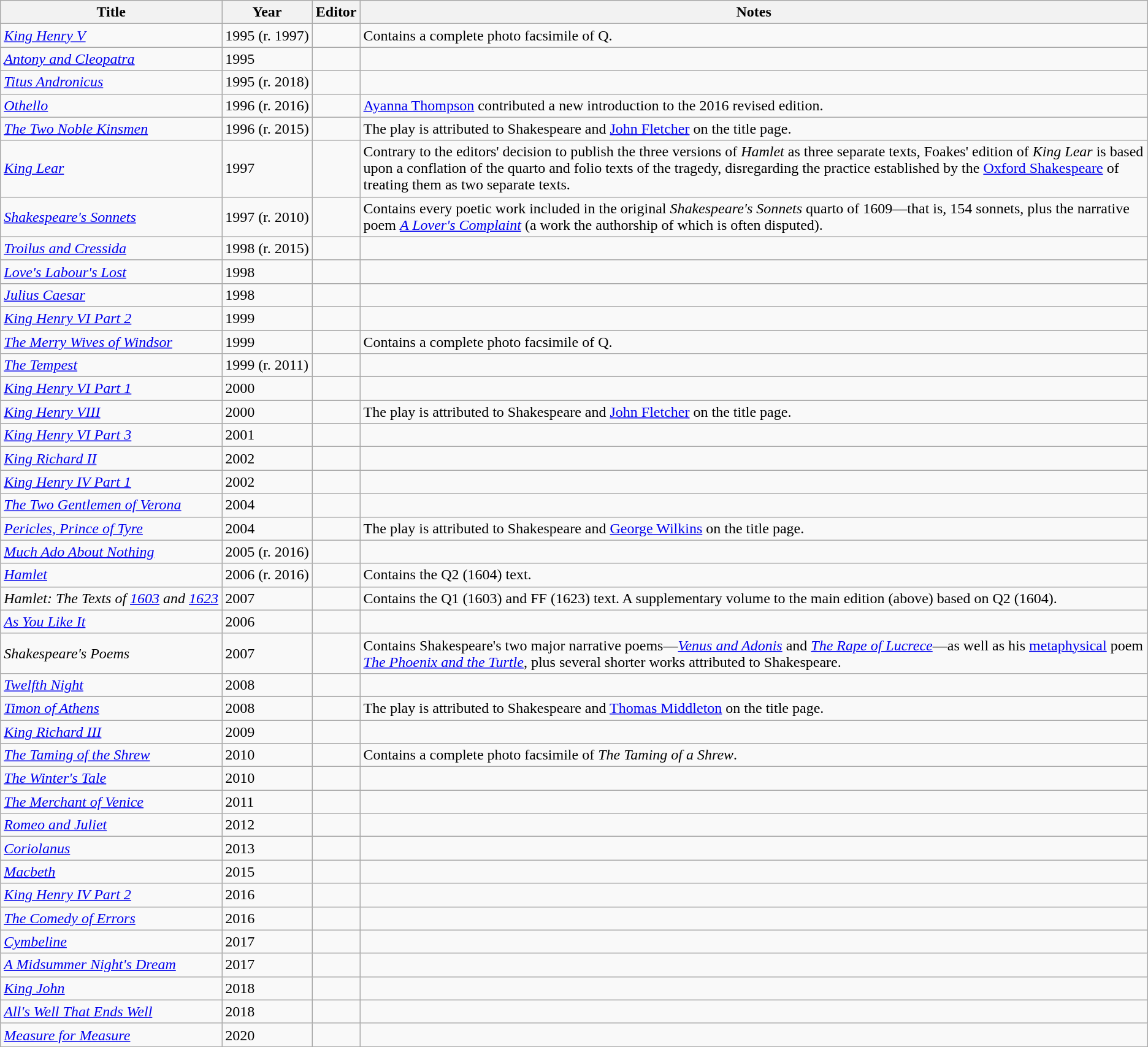<table class="wikitable sortable">
<tr>
<th scope="row">Title</th>
<th scope="row">Year</th>
<th scope="row">Editor</th>
<th scope="row">Notes</th>
</tr>
<tr>
<td style="white-space: nowrap"><em><a href='#'>King Henry V</a></em></td>
<td>1995 (r. 1997)</td>
<td></td>
<td>Contains a complete photo facsimile of Q.</td>
</tr>
<tr>
<td style="white-space: nowrap"><em><a href='#'>Antony and Cleopatra</a></em></td>
<td>1995</td>
<td></td>
<td></td>
</tr>
<tr>
<td style="white-space: nowrap"><em><a href='#'>Titus Andronicus</a></em></td>
<td>1995 (r. 2018)</td>
<td></td>
<td></td>
</tr>
<tr>
<td style="white-space: nowrap"><em><a href='#'>Othello</a></em></td>
<td style="white-space: nowrap;">1996 (r. 2016)</td>
<td></td>
<td><a href='#'>Ayanna Thompson</a> contributed a new introduction to the 2016 revised edition.</td>
</tr>
<tr>
<td style="white-space: nowrap"><em><a href='#'>The Two Noble Kinsmen</a></em></td>
<td>1996 (r. 2015)</td>
<td></td>
<td>The play is attributed to Shakespeare and <a href='#'>John Fletcher</a> on the title page.</td>
</tr>
<tr>
<td style="white-space: nowrap"><em><a href='#'>King Lear</a></em></td>
<td>1997</td>
<td></td>
<td>Contrary to the editors' decision to publish the three versions of <em>Hamlet</em> as three separate texts, Foakes' edition of <em>King Lear</em> is based upon a conflation of the quarto and folio texts of the tragedy, disregarding the practice established by the <a href='#'>Oxford Shakespeare</a> of treating them as two separate texts.</td>
</tr>
<tr>
<td style="white-space: nowrap"><em><a href='#'>Shakespeare's Sonnets</a></em></td>
<td>1997 (r. 2010)</td>
<td></td>
<td>Contains every poetic work included in the original <em>Shakespeare's Sonnets</em> quarto of 1609—that is, 154 sonnets, plus the narrative poem <em><a href='#'>A Lover's Complaint</a></em> (a work the authorship of which is often disputed).</td>
</tr>
<tr>
<td style="white-space: nowrap"><em><a href='#'>Troilus and Cressida</a></em></td>
<td>1998 (r. 2015)</td>
<td></td>
<td></td>
</tr>
<tr>
<td style="white-space: nowrap"><em><a href='#'>Love's Labour's Lost</a></em></td>
<td>1998</td>
<td></td>
<td></td>
</tr>
<tr>
<td style="white-space: nowrap"><em><a href='#'>Julius Caesar</a></em></td>
<td>1998</td>
<td></td>
<td></td>
</tr>
<tr>
<td style="white-space: nowrap"><em><a href='#'>King Henry VI Part 2</a></em></td>
<td>1999</td>
<td></td>
<td></td>
</tr>
<tr>
<td style="white-space: nowrap"><em><a href='#'>The Merry Wives of Windsor</a></em></td>
<td>1999</td>
<td></td>
<td>Contains a complete photo facsimile of Q.</td>
</tr>
<tr>
<td style="white-space: nowrap"><em><a href='#'>The Tempest</a></em></td>
<td>1999 (r. 2011)</td>
<td></td>
<td></td>
</tr>
<tr>
<td style="white-space: nowrap"><em><a href='#'>King Henry VI Part 1</a></em></td>
<td>2000</td>
<td></td>
<td></td>
</tr>
<tr>
<td style="white-space: nowrap"><em><a href='#'>King Henry VIII</a></em></td>
<td>2000</td>
<td></td>
<td>The play is attributed to Shakespeare and <a href='#'>John Fletcher</a> on the title page.</td>
</tr>
<tr>
<td style="white-space: nowrap"><em><a href='#'>King Henry VI Part 3</a></em></td>
<td>2001</td>
<td></td>
<td></td>
</tr>
<tr>
<td style="white-space: nowrap"><em><a href='#'>King Richard II</a></em></td>
<td>2002</td>
<td></td>
<td></td>
</tr>
<tr>
<td style="white-space: nowrap"><em><a href='#'>King Henry IV Part 1</a></em></td>
<td>2002</td>
<td></td>
<td></td>
</tr>
<tr>
<td style="white-space: nowrap"><em><a href='#'>The Two Gentlemen of Verona</a></em></td>
<td>2004</td>
<td></td>
<td></td>
</tr>
<tr>
<td style="white-space: nowrap"><em><a href='#'>Pericles, Prince of Tyre</a></em></td>
<td>2004</td>
<td></td>
<td>The play is attributed to Shakespeare and <a href='#'>George Wilkins</a> on the title page.</td>
</tr>
<tr>
<td style="white-space: nowrap"><em><a href='#'>Much Ado About Nothing</a></em></td>
<td>2005 (r. 2016)</td>
<td></td>
<td></td>
</tr>
<tr>
<td style="white-space: nowrap"><em><a href='#'>Hamlet</a></em></td>
<td>2006 (r. 2016)</td>
<td></td>
<td>Contains the Q2 (1604) text.</td>
</tr>
<tr>
<td style="white-space: nowrap"><em>Hamlet: The Texts of <a href='#'>1603</a> and <a href='#'>1623</a></em></td>
<td>2007</td>
<td></td>
<td>Contains the Q1 (1603) and FF (1623) text. A supplementary volume to the main edition (above) based on Q2 (1604).</td>
</tr>
<tr>
<td style="white-space: nowrap"><em><a href='#'>As You Like It</a></em></td>
<td>2006</td>
<td></td>
<td></td>
</tr>
<tr>
<td style="white-space: nowrap"><em>Shakespeare's Poems</em></td>
<td>2007</td>
<td></td>
<td>Contains Shakespeare's two major narrative poems—<em><a href='#'>Venus and Adonis</a></em> and <em><a href='#'>The Rape of Lucrece</a></em>—as well as his <a href='#'>metaphysical</a> poem <em><a href='#'>The Phoenix and the Turtle</a></em>, plus several shorter works attributed to Shakespeare.</td>
</tr>
<tr>
<td style="white-space: nowrap"><em><a href='#'>Twelfth Night</a></em></td>
<td>2008</td>
<td></td>
<td></td>
</tr>
<tr>
<td style="white-space: nowrap"><em><a href='#'>Timon of Athens</a></em></td>
<td>2008</td>
<td></td>
<td>The play is attributed to Shakespeare and <a href='#'>Thomas Middleton</a> on the title page.</td>
</tr>
<tr>
<td style="white-space: nowrap"><em><a href='#'>King Richard III</a></em></td>
<td>2009</td>
<td></td>
<td></td>
</tr>
<tr>
<td style="white-space: nowrap"><em><a href='#'>The Taming of the Shrew</a></em></td>
<td>2010</td>
<td></td>
<td>Contains a complete photo facsimile of <em>The Taming of a Shrew</em>.</td>
</tr>
<tr>
<td style="white-space: nowrap"><em><a href='#'>The Winter's Tale</a></em></td>
<td>2010</td>
<td></td>
<td></td>
</tr>
<tr>
<td style="white-space: nowrap"><em><a href='#'>The Merchant of Venice</a></em></td>
<td>2011</td>
<td></td>
<td></td>
</tr>
<tr>
<td style="white-space: nowrap"><em><a href='#'>Romeo and Juliet</a></em></td>
<td>2012</td>
<td></td>
<td></td>
</tr>
<tr>
<td style="white-space: nowrap"><em><a href='#'>Coriolanus</a></em></td>
<td>2013</td>
<td></td>
<td></td>
</tr>
<tr>
<td style="white-space: nowrap"><em><a href='#'>Macbeth</a></em></td>
<td>2015</td>
<td></td>
<td></td>
</tr>
<tr>
<td style="white-space: nowrap"><em><a href='#'>King Henry IV Part 2</a></em></td>
<td>2016</td>
<td></td>
<td></td>
</tr>
<tr>
<td style="white-space: nowrap"><em><a href='#'>The Comedy of Errors</a></em></td>
<td>2016</td>
<td></td>
<td></td>
</tr>
<tr>
<td style="white-space: nowrap"><em><a href='#'>Cymbeline</a></em></td>
<td>2017</td>
<td></td>
<td></td>
</tr>
<tr>
<td style="white-space: nowrap"><em><a href='#'>A Midsummer Night's Dream</a></em></td>
<td>2017</td>
<td></td>
<td></td>
</tr>
<tr>
<td style="white-space: nowrap"><em><a href='#'>King John</a></em></td>
<td>2018</td>
<td></td>
<td></td>
</tr>
<tr>
<td style="white-space: nowrap"><em><a href='#'>All's Well That Ends Well</a></em></td>
<td>2018</td>
<td></td>
<td></td>
</tr>
<tr>
<td style="white-space: nowrap"><em><a href='#'>Measure for Measure</a></em></td>
<td>2020</td>
<td></td>
<td></td>
</tr>
</table>
